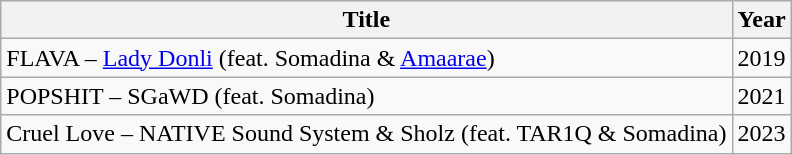<table class="wikitable">
<tr>
<th>Title</th>
<th>Year</th>
</tr>
<tr>
<td>FLAVA – <a href='#'>Lady Donli</a> (feat. Somadina & <a href='#'>Amaarae</a>)</td>
<td>2019</td>
</tr>
<tr>
<td>POPSHIT – SGaWD (feat. Somadina)</td>
<td>2021</td>
</tr>
<tr>
<td>Cruel Love – NATIVE Sound System & Sholz (feat. TAR1Q & Somadina)</td>
<td>2023</td>
</tr>
</table>
